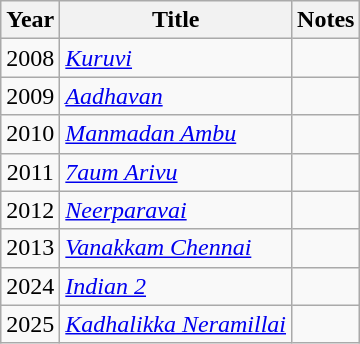<table class="wikitable sortable">
<tr>
<th scope="col">Year</th>
<th scope="col">Title</th>
<th scope="col" class="unsortable">Notes</th>
</tr>
<tr>
<td style="text-align: center;">2008</td>
<td><em><a href='#'>Kuruvi</a></em></td>
<td></td>
</tr>
<tr>
<td style="text-align: center;">2009</td>
<td><em><a href='#'>Aadhavan</a></em></td>
<td></td>
</tr>
<tr>
<td style="text-align: center;">2010</td>
<td><em><a href='#'>Manmadan Ambu</a></em></td>
<td></td>
</tr>
<tr>
<td style="text-align: center;">2011</td>
<td><em><a href='#'>7aum Arivu</a></em></td>
<td></td>
</tr>
<tr>
<td style="text-align: center;">2012</td>
<td><em><a href='#'>Neerparavai</a></em></td>
<td></td>
</tr>
<tr>
<td style="text-align: center;">2013</td>
<td><em><a href='#'>Vanakkam Chennai</a></em></td>
<td></td>
</tr>
<tr>
<td style="text-align: center;">2024</td>
<td><em><a href='#'>Indian 2</a></em></td>
<td></td>
</tr>
<tr>
<td style="text-align: center;">2025</td>
<td><em><a href='#'>Kadhalikka Neramillai</a></em></td>
<td></td>
</tr>
</table>
